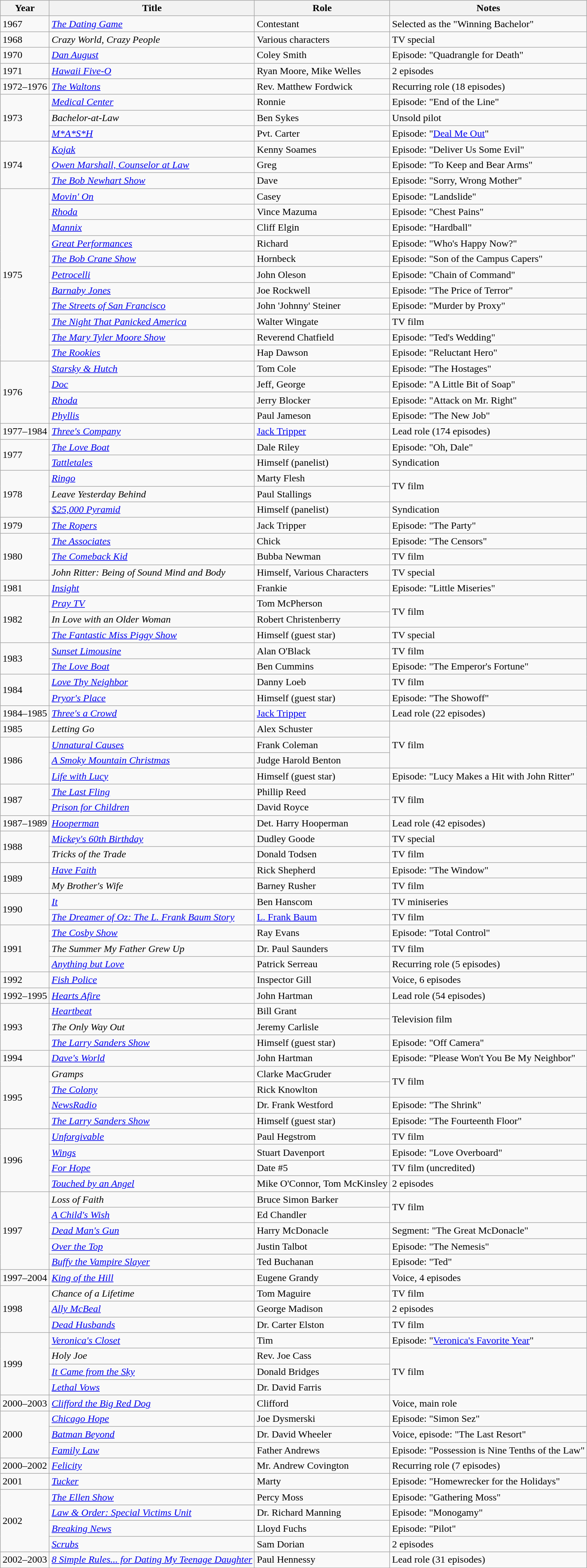<table class="wikitable sortable">
<tr>
<th>Year</th>
<th>Title</th>
<th>Role</th>
<th class="unsortable">Notes</th>
</tr>
<tr>
<td>1967</td>
<td><em><a href='#'>The Dating Game</a></em></td>
<td>Contestant</td>
<td>Selected as the "Winning Bachelor"</td>
</tr>
<tr>
<td>1968</td>
<td><em>Crazy World, Crazy People</em></td>
<td>Various characters</td>
<td>TV special</td>
</tr>
<tr>
<td>1970</td>
<td><em><a href='#'>Dan August</a></em></td>
<td>Coley Smith</td>
<td>Episode: "Quadrangle for Death"</td>
</tr>
<tr>
<td>1971</td>
<td><em><a href='#'>Hawaii Five-O</a></em></td>
<td>Ryan Moore, Mike Welles</td>
<td>2 episodes</td>
</tr>
<tr>
<td>1972–1976</td>
<td><em><a href='#'>The Waltons</a></em></td>
<td>Rev. Matthew Fordwick</td>
<td>Recurring role (18 episodes)</td>
</tr>
<tr>
<td rowspan=3>1973</td>
<td><em><a href='#'>Medical Center</a></em></td>
<td>Ronnie</td>
<td>Episode: "End of the Line"</td>
</tr>
<tr>
<td><em>Bachelor-at-Law</em></td>
<td>Ben Sykes</td>
<td>Unsold pilot</td>
</tr>
<tr>
<td><em><a href='#'>M*A*S*H</a></em></td>
<td>Pvt. Carter</td>
<td>Episode: "<a href='#'>Deal Me Out</a>"</td>
</tr>
<tr>
<td rowspan=3>1974</td>
<td><em><a href='#'>Kojak</a></em></td>
<td>Kenny Soames</td>
<td>Episode: "Deliver Us Some Evil"</td>
</tr>
<tr>
<td><em><a href='#'>Owen Marshall, Counselor at Law</a></em></td>
<td>Greg</td>
<td>Episode: "To Keep and Bear Arms"</td>
</tr>
<tr>
<td><em><a href='#'>The Bob Newhart Show</a></em></td>
<td>Dave</td>
<td>Episode: "Sorry, Wrong Mother"</td>
</tr>
<tr>
<td rowspan=11>1975</td>
<td><em><a href='#'>Movin' On</a></em></td>
<td>Casey</td>
<td>Episode: "Landslide"</td>
</tr>
<tr>
<td><em><a href='#'>Rhoda</a></em></td>
<td>Vince Mazuma</td>
<td>Episode: "Chest Pains"</td>
</tr>
<tr>
<td><em><a href='#'>Mannix</a></em></td>
<td>Cliff Elgin</td>
<td>Episode: "Hardball"</td>
</tr>
<tr>
<td><em><a href='#'>Great Performances</a></em></td>
<td>Richard</td>
<td>Episode: "Who's Happy Now?"</td>
</tr>
<tr>
<td><em><a href='#'>The Bob Crane Show</a></em></td>
<td>Hornbeck</td>
<td>Episode: "Son of the Campus Capers"</td>
</tr>
<tr>
<td><em><a href='#'>Petrocelli</a></em></td>
<td>John Oleson</td>
<td>Episode: "Chain of Command"</td>
</tr>
<tr>
<td><em><a href='#'>Barnaby Jones</a></em></td>
<td>Joe Rockwell</td>
<td>Episode: "The Price of Terror"</td>
</tr>
<tr>
<td><em><a href='#'>The Streets of San Francisco</a></em></td>
<td>John 'Johnny' Steiner</td>
<td>Episode: "Murder by Proxy"</td>
</tr>
<tr>
<td><em><a href='#'>The Night That Panicked America</a></em></td>
<td>Walter Wingate</td>
<td>TV film</td>
</tr>
<tr>
<td><em><a href='#'>The Mary Tyler Moore Show</a></em></td>
<td>Reverend Chatfield</td>
<td>Episode: "Ted's Wedding"</td>
</tr>
<tr>
<td><em><a href='#'>The Rookies</a></em></td>
<td>Hap Dawson</td>
<td>Episode: "Reluctant Hero"</td>
</tr>
<tr>
<td rowspan=4>1976</td>
<td><em><a href='#'>Starsky & Hutch</a></em></td>
<td>Tom Cole</td>
<td>Episode:  "The Hostages"</td>
</tr>
<tr>
<td><em><a href='#'>Doc</a></em></td>
<td>Jeff, George</td>
<td>Episode: "A Little Bit of Soap"</td>
</tr>
<tr>
<td><em><a href='#'>Rhoda</a></em></td>
<td>Jerry Blocker</td>
<td>Episode: "Attack on Mr. Right"</td>
</tr>
<tr>
<td><em><a href='#'>Phyllis</a></em></td>
<td>Paul Jameson</td>
<td>Episode: "The New Job"</td>
</tr>
<tr>
<td>1977–1984</td>
<td><em><a href='#'>Three's Company</a></em></td>
<td><a href='#'>Jack Tripper</a></td>
<td>Lead role (174 episodes)</td>
</tr>
<tr>
<td rowspan=2>1977</td>
<td><em><a href='#'>The Love Boat</a></em></td>
<td>Dale Riley</td>
<td>Episode: "Oh, Dale"</td>
</tr>
<tr>
<td><em><a href='#'>Tattletales</a></em></td>
<td>Himself (panelist)</td>
<td>Syndication</td>
</tr>
<tr>
<td rowspan=3>1978</td>
<td><em><a href='#'>Ringo</a></em></td>
<td>Marty Flesh</td>
<td rowspan=2>TV film</td>
</tr>
<tr>
<td><em>Leave Yesterday Behind</em></td>
<td>Paul Stallings</td>
</tr>
<tr>
<td><em><a href='#'>$25,000 Pyramid</a></em></td>
<td>Himself (panelist)</td>
<td>Syndication</td>
</tr>
<tr>
<td>1979</td>
<td><em><a href='#'>The Ropers</a></em></td>
<td>Jack Tripper</td>
<td>Episode: "The Party"</td>
</tr>
<tr>
<td rowspan=3>1980</td>
<td><em><a href='#'>The Associates</a></em></td>
<td>Chick</td>
<td>Episode: "The Censors"</td>
</tr>
<tr>
<td><em><a href='#'>The Comeback Kid</a></em></td>
<td>Bubba Newman</td>
<td>TV film</td>
</tr>
<tr>
<td><em>John Ritter: Being of Sound Mind and Body</em></td>
<td>Himself, Various Characters</td>
<td>TV special</td>
</tr>
<tr>
<td>1981</td>
<td><em><a href='#'>Insight</a></em></td>
<td>Frankie</td>
<td>Episode: "Little Miseries"</td>
</tr>
<tr>
<td rowspan=3>1982</td>
<td><em><a href='#'>Pray TV</a></em></td>
<td>Tom McPherson</td>
<td rowspan=2>TV film</td>
</tr>
<tr>
<td><em>In Love with an Older Woman</em></td>
<td>Robert Christenberry</td>
</tr>
<tr>
<td><em><a href='#'>The Fantastic Miss Piggy Show</a></em></td>
<td>Himself (guest star)</td>
<td>TV special</td>
</tr>
<tr>
<td rowspan=2>1983</td>
<td><em><a href='#'>Sunset Limousine</a></em></td>
<td>Alan O'Black</td>
<td>TV film</td>
</tr>
<tr>
<td><em><a href='#'>The Love Boat</a></em></td>
<td>Ben Cummins</td>
<td>Episode: "The Emperor's Fortune"</td>
</tr>
<tr>
<td rowspan=2>1984</td>
<td><em><a href='#'>Love Thy Neighbor</a></em></td>
<td>Danny Loeb</td>
<td>TV film</td>
</tr>
<tr>
<td><em><a href='#'>Pryor's Place</a></em></td>
<td>Himself (guest star)</td>
<td>Episode: "The Showoff"</td>
</tr>
<tr>
<td>1984–1985</td>
<td><em><a href='#'>Three's a Crowd</a></em></td>
<td><a href='#'>Jack Tripper</a></td>
<td>Lead role (22 episodes)</td>
</tr>
<tr>
<td>1985</td>
<td><em>Letting Go</em></td>
<td>Alex Schuster</td>
<td rowspan=3>TV film</td>
</tr>
<tr>
<td rowspan=3>1986</td>
<td><em><a href='#'>Unnatural Causes</a></em></td>
<td>Frank Coleman</td>
</tr>
<tr>
<td><em><a href='#'>A Smoky Mountain Christmas</a></em></td>
<td>Judge Harold Benton</td>
</tr>
<tr>
<td><em><a href='#'>Life with Lucy</a></em></td>
<td>Himself (guest star)</td>
<td>Episode: "Lucy Makes a Hit with John Ritter"</td>
</tr>
<tr>
<td rowspan=2>1987</td>
<td><em><a href='#'>The Last Fling</a></em></td>
<td>Phillip Reed</td>
<td rowspan=2>TV film</td>
</tr>
<tr>
<td><em><a href='#'>Prison for Children</a></em></td>
<td>David Royce</td>
</tr>
<tr>
<td>1987–1989</td>
<td><em><a href='#'>Hooperman</a></em></td>
<td>Det. Harry Hooperman</td>
<td>Lead role (42 episodes)</td>
</tr>
<tr>
<td rowspan=2>1988</td>
<td><em><a href='#'>Mickey's 60th Birthday</a></em></td>
<td>Dudley Goode</td>
<td>TV special</td>
</tr>
<tr>
<td><em>Tricks of the Trade</em></td>
<td>Donald Todsen</td>
<td>TV film</td>
</tr>
<tr>
<td rowspan=2>1989</td>
<td><em><a href='#'>Have Faith</a></em></td>
<td>Rick Shepherd</td>
<td>Episode: "The Window"</td>
</tr>
<tr>
<td><em>My Brother's Wife</em></td>
<td>Barney Rusher</td>
<td>TV film</td>
</tr>
<tr>
<td rowspan=2>1990</td>
<td><em><a href='#'>It</a></em></td>
<td>Ben Hanscom</td>
<td>TV miniseries</td>
</tr>
<tr>
<td><em><a href='#'>The Dreamer of Oz: The L. Frank Baum Story</a></em></td>
<td><a href='#'>L. Frank Baum</a></td>
<td>TV film</td>
</tr>
<tr>
<td rowspan=3>1991</td>
<td><em><a href='#'>The Cosby Show</a></em></td>
<td>Ray Evans</td>
<td>Episode: "Total Control"</td>
</tr>
<tr>
<td><em>The Summer My Father Grew Up</em></td>
<td>Dr. Paul Saunders</td>
<td>TV film</td>
</tr>
<tr>
<td><em><a href='#'>Anything but Love</a></em></td>
<td>Patrick Serreau</td>
<td>Recurring role (5 episodes)</td>
</tr>
<tr>
<td>1992</td>
<td><em><a href='#'>Fish Police</a></em></td>
<td>Inspector Gill</td>
<td>Voice, 6 episodes</td>
</tr>
<tr>
<td>1992–1995</td>
<td><em><a href='#'>Hearts Afire</a></em></td>
<td>John Hartman</td>
<td>Lead role (54 episodes)</td>
</tr>
<tr>
<td rowspan=3>1993</td>
<td><em><a href='#'>Heartbeat</a></em></td>
<td>Bill Grant</td>
<td rowspan=2>Television film</td>
</tr>
<tr>
<td><em>The Only Way Out</em></td>
<td>Jeremy Carlisle</td>
</tr>
<tr>
<td><em><a href='#'>The Larry Sanders Show</a></em></td>
<td>Himself (guest star)</td>
<td>Episode: "Off Camera"</td>
</tr>
<tr>
<td>1994</td>
<td><em><a href='#'>Dave's World</a></em></td>
<td>John Hartman</td>
<td>Episode: "Please Won't You Be My Neighbor"</td>
</tr>
<tr>
<td rowspan=4>1995</td>
<td><em>Gramps</em></td>
<td>Clarke MacGruder</td>
<td rowspan=2>TV film</td>
</tr>
<tr>
<td><em><a href='#'>The Colony</a></em></td>
<td>Rick Knowlton</td>
</tr>
<tr>
<td><em><a href='#'>NewsRadio</a></em></td>
<td>Dr. Frank Westford</td>
<td>Episode: "The Shrink"</td>
</tr>
<tr>
<td><em><a href='#'>The Larry Sanders Show</a></em></td>
<td>Himself (guest star)</td>
<td>Episode: "The Fourteenth Floor"</td>
</tr>
<tr>
<td rowspan=4>1996</td>
<td><em><a href='#'>Unforgivable</a></em></td>
<td>Paul Hegstrom</td>
<td>TV film</td>
</tr>
<tr>
<td><em><a href='#'>Wings</a></em></td>
<td>Stuart Davenport</td>
<td>Episode: "Love Overboard"</td>
</tr>
<tr>
<td><em><a href='#'>For Hope</a></em></td>
<td>Date #5</td>
<td>TV film (uncredited)</td>
</tr>
<tr>
<td><em><a href='#'>Touched by an Angel</a></em></td>
<td>Mike O'Connor, Tom McKinsley</td>
<td>2 episodes</td>
</tr>
<tr>
<td rowspan=5>1997</td>
<td><em>Loss of Faith</em></td>
<td>Bruce Simon Barker</td>
<td rowspan=2>TV film</td>
</tr>
<tr>
<td><em><a href='#'>A Child's Wish</a></em></td>
<td>Ed Chandler</td>
</tr>
<tr>
<td><em><a href='#'>Dead Man's Gun</a></em></td>
<td>Harry McDonacle</td>
<td>Segment: "The Great McDonacle"</td>
</tr>
<tr>
<td><em><a href='#'>Over the Top</a></em></td>
<td>Justin Talbot</td>
<td>Episode: "The Nemesis"</td>
</tr>
<tr>
<td><em><a href='#'>Buffy the Vampire Slayer</a></em></td>
<td>Ted Buchanan</td>
<td>Episode: "Ted"</td>
</tr>
<tr>
<td>1997–2004</td>
<td><em><a href='#'>King of the Hill</a></em></td>
<td>Eugene Grandy</td>
<td>Voice, 4 episodes</td>
</tr>
<tr>
<td rowspan=3>1998</td>
<td><em>Chance of a Lifetime</em></td>
<td>Tom Maguire</td>
<td>TV film</td>
</tr>
<tr>
<td><em><a href='#'>Ally McBeal</a></em></td>
<td>George Madison</td>
<td>2 episodes</td>
</tr>
<tr>
<td><em><a href='#'>Dead Husbands</a></em></td>
<td>Dr. Carter Elston</td>
<td>TV film</td>
</tr>
<tr>
<td rowspan=4>1999</td>
<td><em><a href='#'>Veronica's Closet</a></em></td>
<td>Tim</td>
<td>Episode: "<a href='#'>Veronica's Favorite Year</a>"</td>
</tr>
<tr>
<td><em>Holy Joe</em></td>
<td>Rev. Joe Cass</td>
<td rowspan=3>TV film</td>
</tr>
<tr>
<td><em><a href='#'>It Came from the Sky</a></em></td>
<td>Donald Bridges</td>
</tr>
<tr>
<td><em><a href='#'>Lethal Vows</a></em></td>
<td>Dr. David Farris</td>
</tr>
<tr>
<td>2000–2003</td>
<td><em><a href='#'>Clifford the Big Red Dog</a></em></td>
<td>Clifford</td>
<td>Voice, main role</td>
</tr>
<tr>
<td rowspan=3>2000</td>
<td><em><a href='#'>Chicago Hope</a></em></td>
<td>Joe Dysmerski</td>
<td>Episode: "Simon Sez"</td>
</tr>
<tr>
<td><em><a href='#'>Batman Beyond</a></em></td>
<td>Dr. David Wheeler</td>
<td>Voice, episode: "The Last Resort"</td>
</tr>
<tr>
<td><em><a href='#'>Family Law</a></em></td>
<td>Father Andrews</td>
<td>Episode: "Possession is Nine Tenths of the Law"</td>
</tr>
<tr>
<td>2000–2002</td>
<td><em><a href='#'>Felicity</a></em></td>
<td>Mr. Andrew Covington</td>
<td>Recurring role (7 episodes)</td>
</tr>
<tr>
<td>2001</td>
<td><em><a href='#'>Tucker</a></em></td>
<td>Marty</td>
<td>Episode: "Homewrecker for the Holidays"</td>
</tr>
<tr>
<td rowspan=4>2002</td>
<td><em><a href='#'>The Ellen Show</a></em></td>
<td>Percy Moss</td>
<td>Episode: "Gathering Moss"</td>
</tr>
<tr>
<td><em><a href='#'>Law & Order: Special Victims Unit</a></em></td>
<td>Dr. Richard Manning</td>
<td>Episode: "Monogamy"</td>
</tr>
<tr>
<td><em><a href='#'>Breaking News</a></em></td>
<td>Lloyd Fuchs</td>
<td>Episode: "Pilot"</td>
</tr>
<tr>
<td><em><a href='#'>Scrubs</a></em></td>
<td>Sam Dorian</td>
<td>2 episodes</td>
</tr>
<tr>
<td>2002–2003</td>
<td><em><a href='#'>8 Simple Rules... for Dating My Teenage Daughter</a></em></td>
<td>Paul Hennessy</td>
<td>Lead role (31 episodes)</td>
</tr>
</table>
